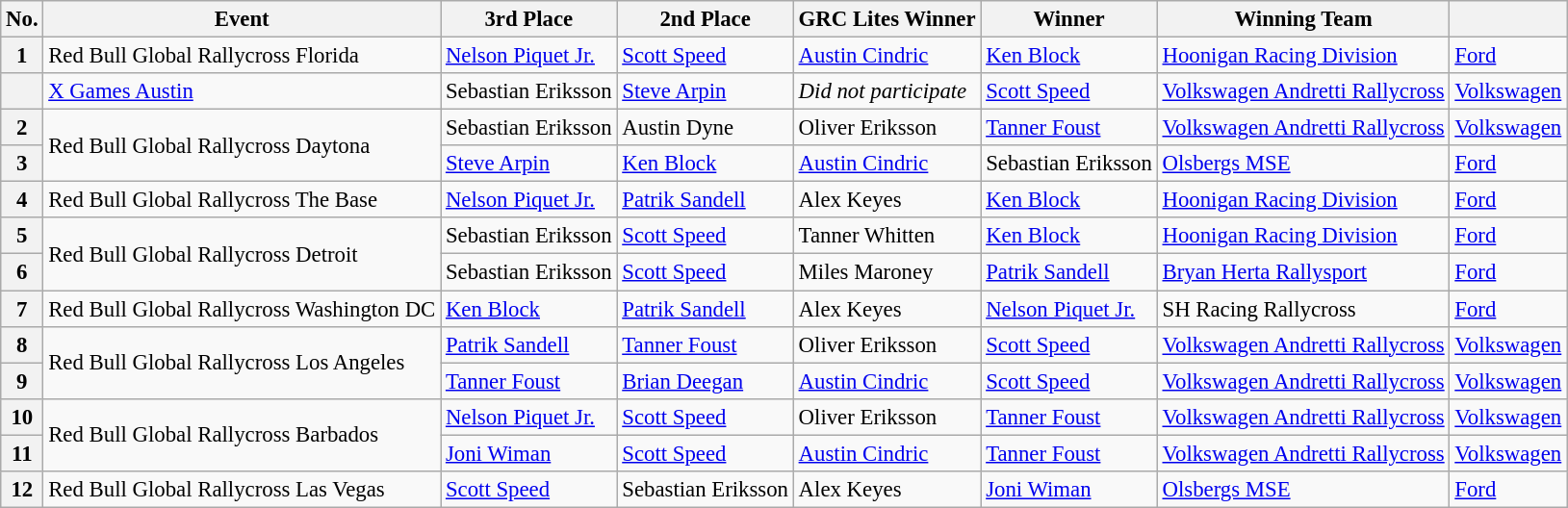<table class="wikitable" style="font-size:95%">
<tr>
<th>No.</th>
<th>Event</th>
<th>3rd Place</th>
<th>2nd Place</th>
<th>GRC Lites Winner</th>
<th>Winner</th>
<th>Winning Team</th>
<th></th>
</tr>
<tr>
<th>1</th>
<td> Red Bull Global Rallycross Florida</td>
<td> <a href='#'>Nelson Piquet Jr.</a></td>
<td> <a href='#'>Scott Speed</a></td>
<td> <a href='#'>Austin Cindric</a></td>
<td> <a href='#'>Ken Block</a></td>
<td> <a href='#'>Hoonigan Racing Division</a></td>
<td> <a href='#'>Ford</a></td>
</tr>
<tr>
<th></th>
<td> <a href='#'>X Games Austin</a></td>
<td> Sebastian Eriksson</td>
<td> <a href='#'>Steve Arpin</a></td>
<td><em>Did not participate</em></td>
<td> <a href='#'>Scott Speed</a></td>
<td> <a href='#'>Volkswagen Andretti Rallycross</a></td>
<td> <a href='#'>Volkswagen</a></td>
</tr>
<tr>
<th>2</th>
<td rowspan=2> Red Bull Global Rallycross Daytona</td>
<td> Sebastian Eriksson</td>
<td> Austin Dyne</td>
<td> Oliver Eriksson</td>
<td> <a href='#'>Tanner Foust</a></td>
<td> <a href='#'>Volkswagen Andretti Rallycross</a></td>
<td> <a href='#'>Volkswagen</a></td>
</tr>
<tr>
<th>3</th>
<td> <a href='#'>Steve Arpin</a></td>
<td> <a href='#'>Ken Block</a></td>
<td> <a href='#'>Austin Cindric</a></td>
<td> Sebastian Eriksson</td>
<td> <a href='#'>Olsbergs MSE</a></td>
<td> <a href='#'>Ford</a></td>
</tr>
<tr>
<th>4</th>
<td> Red Bull Global Rallycross The Base</td>
<td> <a href='#'>Nelson Piquet Jr.</a></td>
<td> <a href='#'>Patrik Sandell</a></td>
<td> Alex Keyes</td>
<td> <a href='#'>Ken Block</a></td>
<td> <a href='#'>Hoonigan Racing Division</a></td>
<td> <a href='#'>Ford</a></td>
</tr>
<tr>
<th>5</th>
<td rowspan=2> Red Bull Global Rallycross Detroit</td>
<td> Sebastian Eriksson</td>
<td> <a href='#'>Scott Speed</a></td>
<td> Tanner Whitten</td>
<td> <a href='#'>Ken Block</a></td>
<td> <a href='#'>Hoonigan Racing Division</a></td>
<td> <a href='#'>Ford</a></td>
</tr>
<tr>
<th>6</th>
<td> Sebastian Eriksson</td>
<td> <a href='#'>Scott Speed</a></td>
<td> Miles Maroney</td>
<td> <a href='#'>Patrik Sandell</a></td>
<td> <a href='#'>Bryan Herta Rallysport</a></td>
<td> <a href='#'>Ford</a></td>
</tr>
<tr>
<th>7</th>
<td> Red Bull Global Rallycross Washington DC</td>
<td> <a href='#'>Ken Block</a></td>
<td> <a href='#'>Patrik Sandell</a></td>
<td> Alex Keyes</td>
<td> <a href='#'>Nelson Piquet Jr.</a></td>
<td> SH Racing Rallycross</td>
<td> <a href='#'>Ford</a></td>
</tr>
<tr>
<th>8</th>
<td rowspan=2> Red Bull Global Rallycross Los Angeles</td>
<td> <a href='#'>Patrik Sandell</a></td>
<td> <a href='#'>Tanner Foust</a></td>
<td> Oliver Eriksson</td>
<td> <a href='#'>Scott Speed</a></td>
<td> <a href='#'>Volkswagen Andretti Rallycross</a></td>
<td> <a href='#'>Volkswagen</a></td>
</tr>
<tr>
<th>9</th>
<td> <a href='#'>Tanner Foust</a></td>
<td> <a href='#'>Brian Deegan</a></td>
<td> <a href='#'>Austin Cindric</a></td>
<td> <a href='#'>Scott Speed</a></td>
<td> <a href='#'>Volkswagen Andretti Rallycross</a></td>
<td> <a href='#'>Volkswagen</a></td>
</tr>
<tr>
<th>10</th>
<td rowspan=2> Red Bull Global Rallycross Barbados</td>
<td> <a href='#'>Nelson Piquet Jr.</a></td>
<td> <a href='#'>Scott Speed</a></td>
<td> Oliver Eriksson</td>
<td> <a href='#'>Tanner Foust</a></td>
<td> <a href='#'>Volkswagen Andretti Rallycross</a></td>
<td> <a href='#'>Volkswagen</a></td>
</tr>
<tr>
<th>11</th>
<td> <a href='#'>Joni Wiman</a></td>
<td> <a href='#'>Scott Speed</a></td>
<td> <a href='#'>Austin Cindric</a></td>
<td> <a href='#'>Tanner Foust</a></td>
<td> <a href='#'>Volkswagen Andretti Rallycross</a></td>
<td> <a href='#'>Volkswagen</a></td>
</tr>
<tr>
<th>12</th>
<td> Red Bull Global Rallycross Las Vegas</td>
<td> <a href='#'>Scott Speed</a></td>
<td> Sebastian Eriksson</td>
<td> Alex Keyes</td>
<td> <a href='#'>Joni Wiman</a></td>
<td> <a href='#'>Olsbergs MSE</a></td>
<td> <a href='#'>Ford</a></td>
</tr>
</table>
